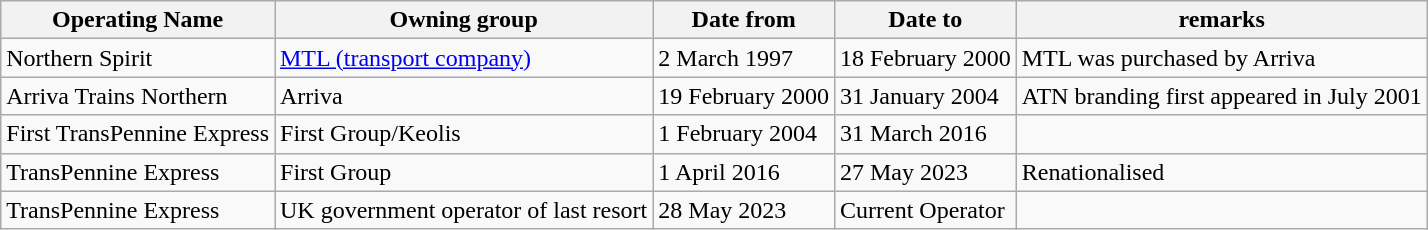<table class="wikitable">
<tr>
<th>Operating Name</th>
<th>Owning group</th>
<th>Date from</th>
<th>Date to</th>
<th>remarks</th>
</tr>
<tr>
<td>Northern Spirit</td>
<td><a href='#'>MTL (transport company)</a></td>
<td>2 March 1997</td>
<td>18 February 2000</td>
<td>MTL was purchased by Arriva</td>
</tr>
<tr>
<td>Arriva Trains Northern</td>
<td>Arriva</td>
<td>19 February 2000</td>
<td>31 January 2004</td>
<td>ATN branding first appeared in July 2001</td>
</tr>
<tr>
<td>First TransPennine Express</td>
<td>First Group/Keolis</td>
<td>1 February 2004</td>
<td>31 March 2016</td>
<td></td>
</tr>
<tr>
<td>TransPennine Express</td>
<td>First Group</td>
<td>1 April 2016</td>
<td>27 May 2023</td>
<td>Renationalised</td>
</tr>
<tr>
<td>TransPennine Express</td>
<td>UK government operator of last resort</td>
<td>28 May 2023</td>
<td>Current Operator</td>
<td></td>
</tr>
</table>
